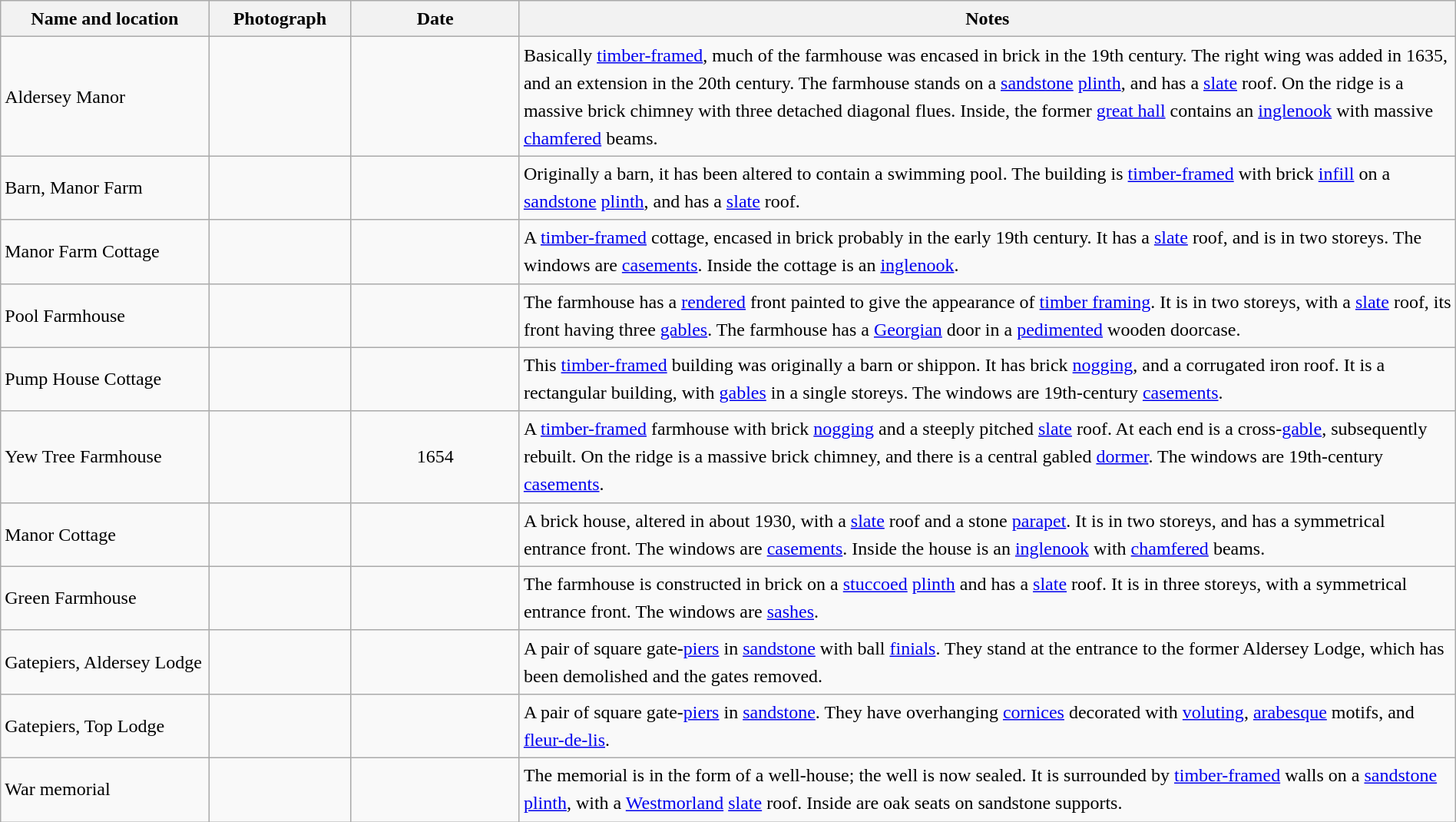<table class="wikitable sortable plainrowheaders" style="width:100%;border:0px;text-align:left;line-height:150%;">
<tr>
<th scope="col"  style="width:150px">Name and location</th>
<th scope="col"  style="width:100px" class="unsortable">Photograph</th>
<th scope="col"  style="width:120px">Date</th>
<th scope="col"  style="width:700px" class="unsortable">Notes</th>
</tr>
<tr>
<td>Aldersey Manor<br><small></small></td>
<td></td>
<td align="center"></td>
<td>Basically <a href='#'>timber-framed</a>, much of the farmhouse was encased in brick in the 19th century.  The right wing was added in 1635, and an extension in the 20th century.  The farmhouse stands on a <a href='#'>sandstone</a> <a href='#'>plinth</a>, and has a <a href='#'>slate</a> roof.  On the ridge is a massive brick chimney with three detached diagonal flues.  Inside, the former <a href='#'>great hall</a> contains an <a href='#'>inglenook</a> with massive <a href='#'>chamfered</a> beams.</td>
</tr>
<tr>
<td>Barn, Manor Farm<br><small></small></td>
<td></td>
<td align="center"></td>
<td>Originally a barn, it has been altered to contain a swimming pool.  The building is <a href='#'>timber-framed</a> with brick <a href='#'>infill</a> on a <a href='#'>sandstone</a> <a href='#'>plinth</a>, and has a <a href='#'>slate</a> roof.</td>
</tr>
<tr>
<td>Manor Farm Cottage<br><small></small></td>
<td></td>
<td align="center"></td>
<td>A <a href='#'>timber-framed</a> cottage, encased in brick probably in the early 19th century.  It has a <a href='#'>slate</a> roof, and is in two storeys.  The windows are <a href='#'>casements</a>.  Inside the cottage is an <a href='#'>inglenook</a>.</td>
</tr>
<tr>
<td>Pool Farmhouse<br><small></small></td>
<td></td>
<td align="center"></td>
<td>The farmhouse has a <a href='#'>rendered</a> front painted to give the appearance of <a href='#'>timber framing</a>.  It is in two storeys, with a <a href='#'>slate</a> roof, its front having three <a href='#'>gables</a>.  The farmhouse has a <a href='#'>Georgian</a> door in a <a href='#'>pedimented</a> wooden doorcase.</td>
</tr>
<tr>
<td>Pump House Cottage<br><small></small></td>
<td></td>
<td align="center"></td>
<td>This <a href='#'>timber-framed</a> building was originally a barn or shippon.  It has brick <a href='#'>nogging</a>, and a corrugated iron roof.  It is a rectangular building, with <a href='#'>gables</a> in a single storeys.  The windows are 19th-century <a href='#'>casements</a>.</td>
</tr>
<tr>
<td>Yew Tree Farmhouse<br><small></small></td>
<td></td>
<td align="center">1654</td>
<td>A <a href='#'>timber-framed</a> farmhouse with brick <a href='#'>nogging</a> and a steeply pitched <a href='#'>slate</a> roof.  At each end is a cross-<a href='#'>gable</a>, subsequently rebuilt.  On the ridge is a massive brick chimney, and there is a central gabled <a href='#'>dormer</a>.  The windows are 19th-century <a href='#'>casements</a>.</td>
</tr>
<tr>
<td>Manor Cottage<br><small></small></td>
<td></td>
<td align="center"></td>
<td>A brick house, altered in about 1930, with a <a href='#'>slate</a> roof and a stone <a href='#'>parapet</a>.  It is in two storeys, and has a symmetrical entrance front. The windows are <a href='#'>casements</a>.  Inside the house is an <a href='#'>inglenook</a> with <a href='#'>chamfered</a> beams.</td>
</tr>
<tr>
<td>Green Farmhouse<br><small></small></td>
<td></td>
<td align="center"></td>
<td>The farmhouse is constructed in brick on a <a href='#'>stuccoed</a> <a href='#'>plinth</a> and has a <a href='#'>slate</a> roof.  It is in three storeys, with a symmetrical entrance front.  The windows are <a href='#'>sashes</a>.</td>
</tr>
<tr>
<td>Gatepiers, Aldersey Lodge<br><small></small></td>
<td></td>
<td align="center"></td>
<td>A pair of square gate-<a href='#'>piers</a> in <a href='#'>sandstone</a> with ball <a href='#'>finials</a>.  They stand at the entrance to the former Aldersey Lodge, which has been demolished and the gates removed.</td>
</tr>
<tr>
<td>Gatepiers, Top Lodge<br><small></small></td>
<td></td>
<td align="center"></td>
<td>A pair of square gate-<a href='#'>piers</a> in <a href='#'>sandstone</a>.  They have overhanging <a href='#'>cornices</a> decorated with <a href='#'>voluting</a>, <a href='#'>arabesque</a> motifs, and <a href='#'>fleur-de-lis</a>.</td>
</tr>
<tr>
<td>War memorial<br><small></small></td>
<td></td>
<td align="center"></td>
<td>The memorial is in the form of a well-house; the well is now sealed.  It is surrounded by <a href='#'>timber-framed</a> walls on a <a href='#'>sandstone</a> <a href='#'>plinth</a>, with a <a href='#'>Westmorland</a> <a href='#'>slate</a> roof.  Inside are oak seats on sandstone supports.</td>
</tr>
<tr>
</tr>
</table>
